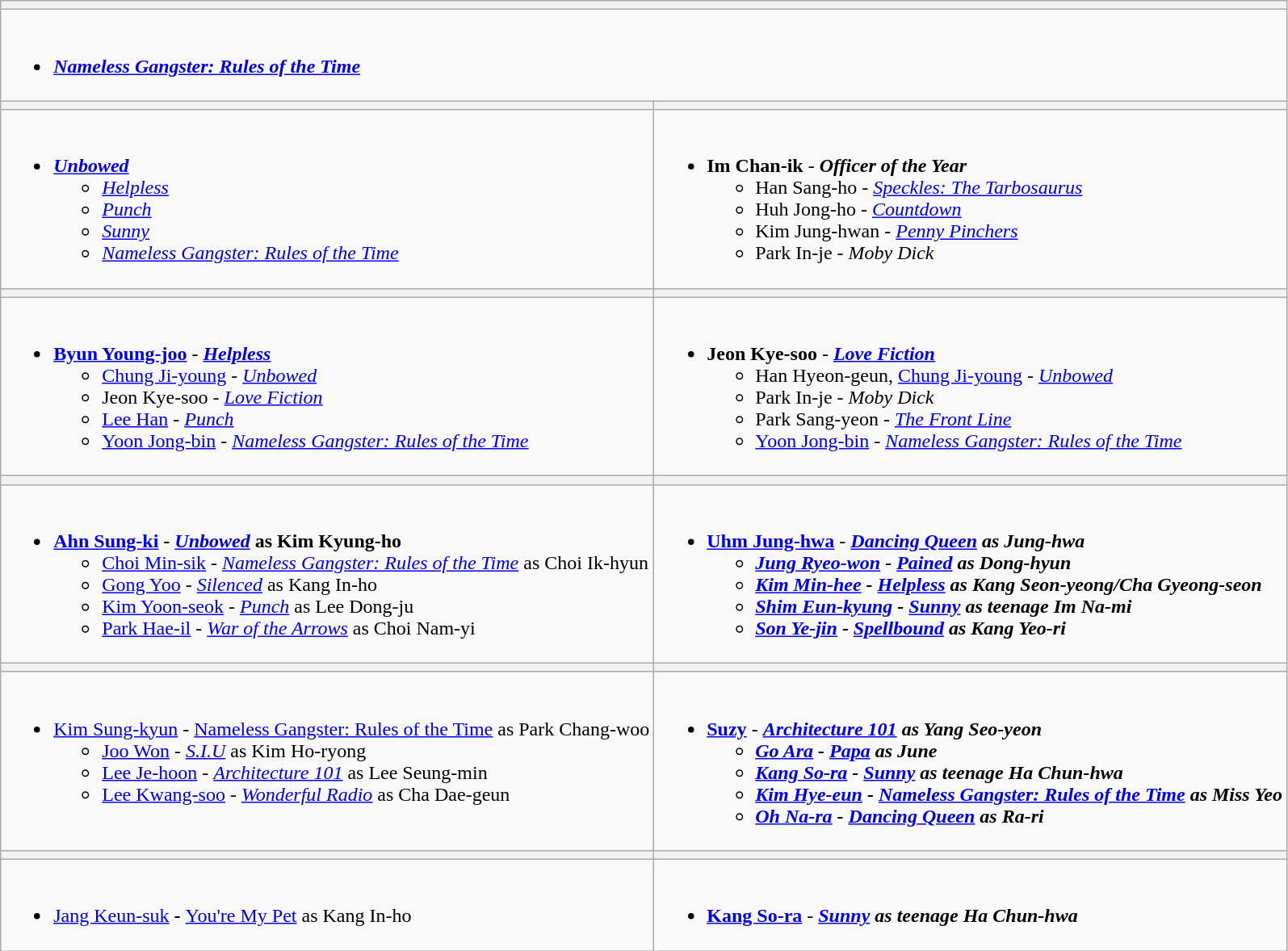<table class="wikitable" style="width="100%">
<tr>
<th colspan="2" style="width="100%"></th>
</tr>
<tr>
<td colspan="2" valign="top"><br><ul><li><strong><em><a href='#'>Nameless Gangster: Rules of the Time</a></em></strong></li></ul></td>
</tr>
<tr>
<th style="width="50%"></th>
<th style="width="50%"></th>
</tr>
<tr>
<td valign="top"><br><ul><li><strong><em><a href='#'>Unbowed</a></em></strong><ul><li><em><a href='#'>Helpless</a></em></li><li><em><a href='#'>Punch</a></em></li><li><em><a href='#'>Sunny</a></em></li><li><em><a href='#'>Nameless Gangster: Rules of the Time</a></em></li></ul></li></ul></td>
<td valign="top"><br><ul><li><strong>Im Chan-ik</strong> - <strong><em>Officer of the Year</em></strong><ul><li>Han Sang-ho - <em><a href='#'>Speckles: The Tarbosaurus</a></em></li><li>Huh Jong-ho - <em><a href='#'>Countdown</a></em></li><li>Kim Jung-hwan - <em><a href='#'>Penny Pinchers</a></em></li><li>Park In-je - <em>Moby Dick</em></li></ul></li></ul></td>
</tr>
<tr>
<th></th>
<th></th>
</tr>
<tr>
<td valign="top"><br><ul><li><strong><a href='#'>Byun Young-joo</a></strong> - <strong><em><a href='#'>Helpless</a></em></strong><ul><li><a href='#'>Chung Ji-young</a> - <em><a href='#'>Unbowed</a></em></li><li>Jeon Kye-soo - <em><a href='#'>Love Fiction</a></em></li><li><a href='#'>Lee Han</a> - <em><a href='#'>Punch</a></em></li><li><a href='#'>Yoon Jong-bin</a> - <em><a href='#'>Nameless Gangster: Rules of the Time</a></em></li></ul></li></ul></td>
<td valign="top"><br><ul><li><strong>Jeon Kye-soo</strong> - <strong><em><a href='#'>Love Fiction</a></em></strong><ul><li>Han Hyeon-geun, <a href='#'>Chung Ji-young</a> - <em><a href='#'>Unbowed</a></em></li><li>Park In-je - <em>Moby Dick</em></li><li>Park Sang-yeon - <em><a href='#'>The Front Line</a></em></li><li><a href='#'>Yoon Jong-bin</a> - <em><a href='#'>Nameless Gangster: Rules of the Time</a></em></li></ul></li></ul></td>
</tr>
<tr>
<th></th>
<th></th>
</tr>
<tr>
<td valign="top"><br><ul><li><strong><a href='#'>Ahn Sung-ki</a> - <em><a href='#'>Unbowed</a></em> as Kim Kyung-ho</strong><ul><li><a href='#'>Choi Min-sik</a> - <em><a href='#'>Nameless Gangster: Rules of the Time</a></em> as Choi Ik-hyun</li><li><a href='#'>Gong Yoo</a> - <em><a href='#'>Silenced</a></em> as Kang In-ho</li><li><a href='#'>Kim Yoon-seok</a> - <em><a href='#'>Punch</a></em> as Lee Dong-ju</li><li><a href='#'>Park Hae-il</a> - <em><a href='#'>War of the Arrows</a></em> as Choi Nam-yi</li></ul></li></ul></td>
<td valign="top"><br><ul><li><strong><a href='#'>Uhm Jung-hwa</a></strong> - <strong><em><a href='#'>Dancing Queen</a><em> as Jung-hwa<strong><ul><li><a href='#'>Jung Ryeo-won</a> - </em><a href='#'>Pained</a><em> as Dong-hyun</li><li><a href='#'>Kim Min-hee</a> - </em><a href='#'>Helpless</a><em> as Kang Seon-yeong/Cha Gyeong-seon</li><li><a href='#'>Shim Eun-kyung</a> - </em><a href='#'>Sunny</a><em> as teenage Im Na-mi</li><li><a href='#'>Son Ye-jin</a> - </em><a href='#'>Spellbound</a><em> as Kang Yeo-ri</li></ul></li></ul></td>
</tr>
<tr>
<th></th>
<th></th>
</tr>
<tr>
<td valign="top"><br><ul><li></strong><a href='#'>Kim Sung-kyun</a><strong> - </em></strong><a href='#'>Nameless Gangster: Rules of the Time</a></em> as Park Chang-woo</strong><ul><li><a href='#'>Joo Won</a> - <em><a href='#'>S.I.U</a></em> as Kim Ho-ryong</li><li><a href='#'>Lee Je-hoon</a> - <em><a href='#'>Architecture 101</a></em> as Lee Seung-min</li><li><a href='#'>Lee Kwang-soo</a> - <em><a href='#'>Wonderful Radio</a></em> as Cha Dae-geun</li></ul></li></ul></td>
<td valign="top"><br><ul><li><strong><a href='#'>Suzy</a></strong> - <strong><em><a href='#'>Architecture 101</a><em> as Yang Seo-yeon<strong><ul><li><a href='#'>Go Ara</a> - </em><a href='#'>Papa</a><em> as June</li><li><a href='#'>Kang So-ra</a> - </em><a href='#'>Sunny</a><em> as teenage Ha Chun-hwa</li><li><a href='#'>Kim Hye-eun</a> - </em><a href='#'>Nameless Gangster: Rules of the Time</a><em> as Miss Yeo</li><li><a href='#'>Oh Na-ra</a> - </em><a href='#'>Dancing Queen</a><em> as Ra-ri</li></ul></li></ul></td>
</tr>
<tr>
<th></th>
<th></th>
</tr>
<tr>
<td valign="top"><br><ul><li></strong><a href='#'>Jang Keun-suk</a><strong> - </em></strong><a href='#'>You're My Pet</a></em> as Kang In-ho</strong></li></ul></td>
<td valign="top"><br><ul><li><strong><a href='#'>Kang So-ra</a></strong> - <strong><em><a href='#'>Sunny</a><em> as teenage Ha Chun-hwa<strong></li></ul></td>
</tr>
</table>
